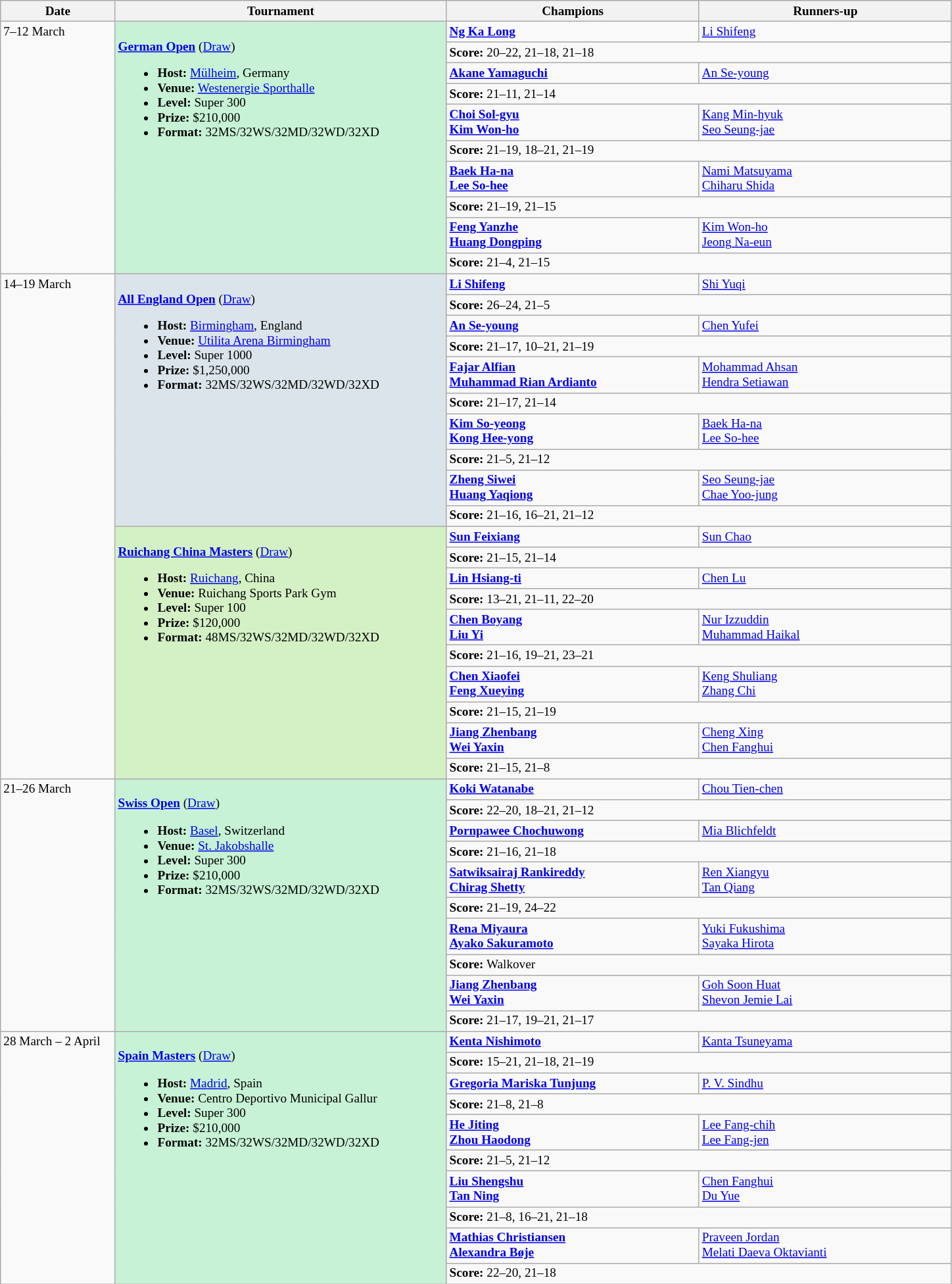<table class="wikitable" style="font-size:80%">
<tr>
<th width="110">Date</th>
<th width="330">Tournament</th>
<th width="250">Champions</th>
<th width="250">Runners-up</th>
</tr>
<tr valign=top>
<td rowspan="10">7–12 March</td>
<td bgcolor="#C7F2D5" rowspan="10"><br><strong><a href='#'>German Open</a></strong> (<a href='#'>Draw</a>)<ul><li><strong>Host:</strong> <a href='#'>Mülheim</a>, Germany</li><li><strong>Venue:</strong> <a href='#'>Westenergie Sporthalle</a></li><li><strong>Level:</strong> Super 300</li><li><strong>Prize:</strong> $210,000</li><li><strong>Format:</strong> 32MS/32WS/32MD/32WD/32XD</li></ul></td>
<td><strong> <a href='#'>Ng Ka Long</a></strong></td>
<td> <a href='#'>Li Shifeng</a></td>
</tr>
<tr>
<td colspan="2"><strong>Score:</strong> 20–22, 21–18, 21–18</td>
</tr>
<tr valign="top">
<td><strong> <a href='#'>Akane Yamaguchi</a></strong></td>
<td> <a href='#'>An Se-young</a></td>
</tr>
<tr>
<td colspan="2"><strong>Score:</strong> 21–11, 21–14</td>
</tr>
<tr valign="top">
<td><strong> <a href='#'>Choi Sol-gyu</a><br> <a href='#'>Kim Won-ho</a></strong></td>
<td> <a href='#'>Kang Min-hyuk</a><br> <a href='#'>Seo Seung-jae</a></td>
</tr>
<tr>
<td colspan="2"><strong>Score:</strong> 21–19, 18–21, 21–19</td>
</tr>
<tr valign="top">
<td><strong> <a href='#'>Baek Ha-na</a><br> <a href='#'>Lee So-hee</a></strong></td>
<td> <a href='#'>Nami Matsuyama</a><br> <a href='#'>Chiharu Shida</a></td>
</tr>
<tr>
<td colspan="2"><strong>Score:</strong> 21–19, 21–15</td>
</tr>
<tr valign="top">
<td><strong> <a href='#'>Feng Yanzhe</a><br> <a href='#'>Huang Dongping</a></strong></td>
<td> <a href='#'>Kim Won-ho</a><br> <a href='#'>Jeong Na-eun</a></td>
</tr>
<tr>
<td colspan="2"><strong>Score:</strong> 21–4, 21–15</td>
</tr>
<tr valign="top">
<td rowspan="20">14–19 March</td>
<td bgcolor="#DAE4EA" rowspan="10"><br><strong><a href='#'>All England Open</a></strong> (<a href='#'>Draw</a>)<ul><li><strong>Host:</strong> <a href='#'>Birmingham</a>, England</li><li><strong>Venue:</strong> <a href='#'>Utilita Arena Birmingham</a></li><li><strong>Level:</strong> Super 1000</li><li><strong>Prize:</strong> $1,250,000</li><li><strong>Format:</strong> 32MS/32WS/32MD/32WD/32XD</li></ul></td>
<td><strong> <a href='#'>Li Shifeng</a></strong></td>
<td> <a href='#'>Shi Yuqi</a></td>
</tr>
<tr>
<td colspan="2"><strong>Score:</strong> 26–24, 21–5</td>
</tr>
<tr valign="top">
<td><strong> <a href='#'>An Se-young</a></strong></td>
<td> <a href='#'>Chen Yufei</a></td>
</tr>
<tr>
<td colspan="2"><strong>Score:</strong> 21–17, 10–21, 21–19</td>
</tr>
<tr valign="top">
<td><strong> <a href='#'>Fajar Alfian</a><br> <a href='#'>Muhammad Rian Ardianto</a></strong></td>
<td> <a href='#'>Mohammad Ahsan</a><br> <a href='#'>Hendra Setiawan</a></td>
</tr>
<tr>
<td colspan="2"><strong>Score:</strong> 21–17, 21–14</td>
</tr>
<tr valign="top">
<td><strong> <a href='#'>Kim So-yeong</a><br> <a href='#'>Kong Hee-yong</a></strong></td>
<td> <a href='#'>Baek Ha-na</a><br> <a href='#'>Lee So-hee</a></td>
</tr>
<tr>
<td colspan="2"><strong>Score:</strong> 21–5, 21–12</td>
</tr>
<tr valign="top">
<td><strong> <a href='#'>Zheng Siwei</a><br> <a href='#'>Huang Yaqiong</a></strong></td>
<td> <a href='#'>Seo Seung-jae</a><br> <a href='#'>Chae Yoo-jung</a></td>
</tr>
<tr>
<td colspan="2"><strong>Score:</strong> 21–16, 16–21, 21–12</td>
</tr>
<tr valign="top">
<td bgcolor="#D4F1C5" rowspan="10"><br><strong><a href='#'>Ruichang China Masters</a></strong> (<a href='#'>Draw</a>)<ul><li><strong>Host:</strong> <a href='#'>Ruichang</a>, China</li><li><strong>Venue:</strong> Ruichang Sports Park Gym</li><li><strong>Level:</strong> Super 100</li><li><strong>Prize:</strong> $120,000</li><li><strong>Format:</strong> 48MS/32WS/32MD/32WD/32XD</li></ul></td>
<td><strong> <a href='#'>Sun Feixiang</a></strong></td>
<td> <a href='#'>Sun Chao</a></td>
</tr>
<tr>
<td colspan="2"><strong>Score:</strong> 21–15, 21–14</td>
</tr>
<tr valign="top">
<td><strong> <a href='#'>Lin Hsiang-ti</a></strong></td>
<td> <a href='#'>Chen Lu</a></td>
</tr>
<tr>
<td colspan="2"><strong>Score:</strong> 13–21, 21–11, 22–20</td>
</tr>
<tr valign="top">
<td><strong> <a href='#'>Chen Boyang</a><br> <a href='#'>Liu Yi</a></strong></td>
<td> <a href='#'>Nur Izzuddin</a><br> <a href='#'>Muhammad Haikal</a></td>
</tr>
<tr>
<td colspan="2"><strong>Score:</strong> 21–16, 19–21, 23–21</td>
</tr>
<tr valign="top">
<td><strong> <a href='#'>Chen Xiaofei</a><br> <a href='#'>Feng Xueying</a></strong></td>
<td> <a href='#'>Keng Shuliang</a><br> <a href='#'>Zhang Chi</a></td>
</tr>
<tr>
<td colspan="2"><strong>Score:</strong> 21–15, 21–19</td>
</tr>
<tr valign="top">
<td><strong> <a href='#'>Jiang Zhenbang</a><br> <a href='#'>Wei Yaxin</a></strong></td>
<td> <a href='#'>Cheng Xing</a><br> <a href='#'>Chen Fanghui</a></td>
</tr>
<tr>
<td colspan="2"><strong>Score:</strong> 21–15, 21–8</td>
</tr>
<tr valign="top">
<td rowspan="10">21–26 March</td>
<td bgcolor="#C7F2D5" rowspan="10"><br><strong><a href='#'>Swiss Open</a></strong> (<a href='#'>Draw</a>)<ul><li><strong>Host:</strong> <a href='#'>Basel</a>, Switzerland</li><li><strong>Venue:</strong> <a href='#'>St. Jakobshalle</a></li><li><strong>Level:</strong> Super 300</li><li><strong>Prize:</strong> $210,000</li><li><strong>Format:</strong> 32MS/32WS/32MD/32WD/32XD</li></ul></td>
<td><strong> <a href='#'>Koki Watanabe</a></strong></td>
<td> <a href='#'>Chou Tien-chen</a></td>
</tr>
<tr>
<td colspan="2"><strong>Score:</strong> 22–20, 18–21, 21–12</td>
</tr>
<tr valign="top">
<td><strong> <a href='#'>Pornpawee Chochuwong</a></strong></td>
<td> <a href='#'>Mia Blichfeldt</a></td>
</tr>
<tr>
<td colspan="2"><strong>Score:</strong> 21–16, 21–18</td>
</tr>
<tr valign="top">
<td><strong> <a href='#'>Satwiksairaj Rankireddy</a><br> <a href='#'>Chirag Shetty</a></strong></td>
<td> <a href='#'>Ren Xiangyu</a><br> <a href='#'>Tan Qiang</a></td>
</tr>
<tr>
<td colspan="2"><strong>Score:</strong> 21–19, 24–22</td>
</tr>
<tr valign="top">
<td><strong> <a href='#'>Rena Miyaura</a><br> <a href='#'>Ayako Sakuramoto</a></strong></td>
<td> <a href='#'>Yuki Fukushima</a><br> <a href='#'>Sayaka Hirota</a></td>
</tr>
<tr>
<td colspan="2"><strong>Score:</strong> Walkover</td>
</tr>
<tr valign="top">
<td><strong> <a href='#'>Jiang Zhenbang</a><br> <a href='#'>Wei Yaxin</a></strong></td>
<td> <a href='#'>Goh Soon Huat</a><br> <a href='#'>Shevon Jemie Lai</a></td>
</tr>
<tr>
<td colspan="2"><strong>Score:</strong> 21–17, 19–21, 21–17</td>
</tr>
<tr valign=top>
<td rowspan="10">28 March – 2 April</td>
<td bgcolor="#C7F2D5" rowspan="10"><br><strong><a href='#'>Spain Masters</a></strong> (<a href='#'>Draw</a>)<ul><li><strong>Host:</strong> <a href='#'>Madrid</a>, Spain</li><li><strong>Venue:</strong> Centro Deportivo Municipal Gallur</li><li><strong>Level:</strong> Super 300</li><li><strong>Prize:</strong> $210,000</li><li><strong>Format:</strong> 32MS/32WS/32MD/32WD/32XD</li></ul></td>
<td><strong> <a href='#'>Kenta Nishimoto</a></strong></td>
<td> <a href='#'>Kanta Tsuneyama</a></td>
</tr>
<tr>
<td colspan="2"><strong>Score:</strong> 15–21, 21–18, 21–19</td>
</tr>
<tr valign="top">
<td><strong> <a href='#'>Gregoria Mariska Tunjung</a></strong></td>
<td> <a href='#'>P. V. Sindhu</a></td>
</tr>
<tr>
<td colspan="2"><strong>Score:</strong> 21–8, 21–8</td>
</tr>
<tr valign="top">
<td><strong> <a href='#'>He Jiting</a><br> <a href='#'>Zhou Haodong</a></strong></td>
<td> <a href='#'>Lee Fang-chih</a><br> <a href='#'>Lee Fang-jen</a></td>
</tr>
<tr>
<td colspan="2"><strong>Score:</strong> 21–5, 21–12</td>
</tr>
<tr valign="top">
<td><strong> <a href='#'>Liu Shengshu</a><br> <a href='#'>Tan Ning</a></strong></td>
<td> <a href='#'>Chen Fanghui</a><br> <a href='#'>Du Yue</a></td>
</tr>
<tr>
<td colspan="2"><strong>Score:</strong> 21–8, 16–21, 21–18</td>
</tr>
<tr valign="top">
<td><strong> <a href='#'>Mathias Christiansen</a><br> <a href='#'>Alexandra Bøje</a></strong></td>
<td> <a href='#'>Praveen Jordan</a><br> <a href='#'>Melati Daeva Oktavianti</a></td>
</tr>
<tr>
<td colspan="2"><strong>Score:</strong> 22–20, 21–18</td>
</tr>
</table>
